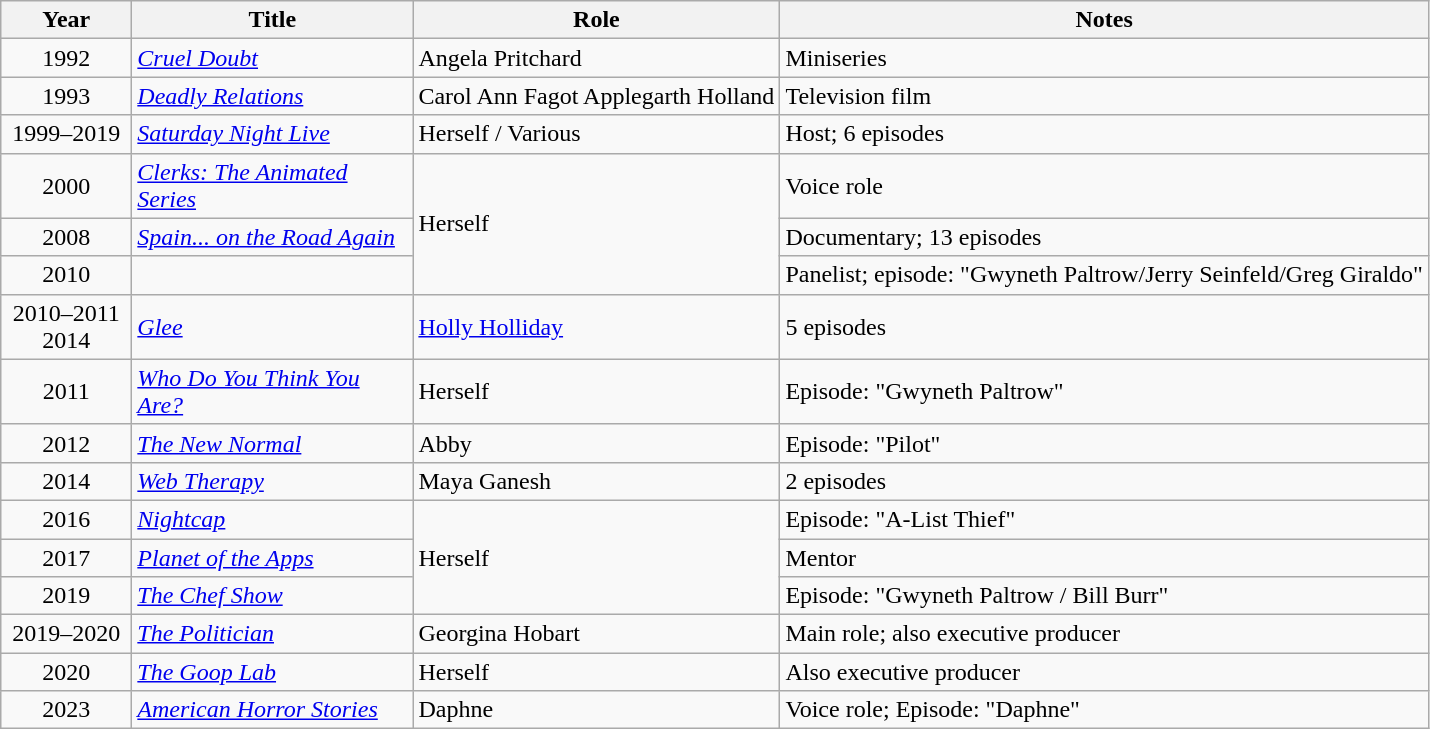<table class="wikitable sortable">
<tr>
<th style="width:80px;">Year</th>
<th style="width:180px;">Title</th>
<th>Role</th>
<th class="unsortable">Notes</th>
</tr>
<tr>
<td style="text-align:center;">1992</td>
<td><em><a href='#'>Cruel Doubt</a></em></td>
<td>Angela Pritchard</td>
<td>Miniseries</td>
</tr>
<tr>
<td style="text-align:center;">1993</td>
<td><em><a href='#'>Deadly Relations</a></em></td>
<td>Carol Ann Fagot Applegarth Holland</td>
<td>Television film</td>
</tr>
<tr>
<td style="text-align:center;">1999–2019</td>
<td><em><a href='#'>Saturday Night Live</a></em></td>
<td>Herself / Various</td>
<td>Host; 6 episodes</td>
</tr>
<tr>
<td style="text-align:center;">2000</td>
<td><em><a href='#'>Clerks: The Animated Series</a></em></td>
<td rowspan=3>Herself</td>
<td>Voice role</td>
</tr>
<tr>
<td style="text-align:center;">2008</td>
<td><em><a href='#'>Spain... on the Road Again</a></em></td>
<td>Documentary; 13 episodes</td>
</tr>
<tr>
<td style="text-align:center;">2010</td>
<td><em></em></td>
<td>Panelist; episode: "Gwyneth Paltrow/Jerry Seinfeld/Greg Giraldo"</td>
</tr>
<tr>
<td style="text-align:center;">2010–2011<br>2014</td>
<td><em><a href='#'>Glee</a></em></td>
<td><a href='#'>Holly Holliday</a></td>
<td>5 episodes</td>
</tr>
<tr>
<td style="text-align:center;">2011</td>
<td><em><a href='#'>Who Do You Think You Are?</a></em></td>
<td>Herself</td>
<td>Episode: "Gwyneth Paltrow"</td>
</tr>
<tr>
<td style="text-align:center;">2012</td>
<td><em><a href='#'>The New Normal</a></em></td>
<td>Abby</td>
<td>Episode: "Pilot"</td>
</tr>
<tr>
<td style="text-align:center;">2014</td>
<td><em><a href='#'>Web Therapy</a></em></td>
<td>Maya Ganesh</td>
<td>2 episodes</td>
</tr>
<tr>
<td style="text-align:center;">2016</td>
<td><em><a href='#'>Nightcap</a></em></td>
<td rowspan=3>Herself</td>
<td>Episode: "A-List Thief"</td>
</tr>
<tr>
<td style="text-align:center;">2017</td>
<td><em><a href='#'>Planet of the Apps</a></em></td>
<td>Mentor</td>
</tr>
<tr>
<td style="text-align:center;">2019</td>
<td><em><a href='#'>The Chef Show</a></em></td>
<td>Episode: "Gwyneth Paltrow / Bill Burr"</td>
</tr>
<tr>
<td style="text-align:center;">2019–2020</td>
<td><em><a href='#'>The Politician</a></em></td>
<td>Georgina Hobart</td>
<td>Main role; also executive producer</td>
</tr>
<tr>
<td style="text-align:center;">2020</td>
<td><em><a href='#'>The Goop Lab</a></em></td>
<td>Herself</td>
<td>Also executive producer</td>
</tr>
<tr>
<td style="text-align:center;">2023</td>
<td><em><a href='#'>American Horror Stories</a></em></td>
<td>Daphne</td>
<td>Voice role; Episode: "Daphne"</td>
</tr>
</table>
